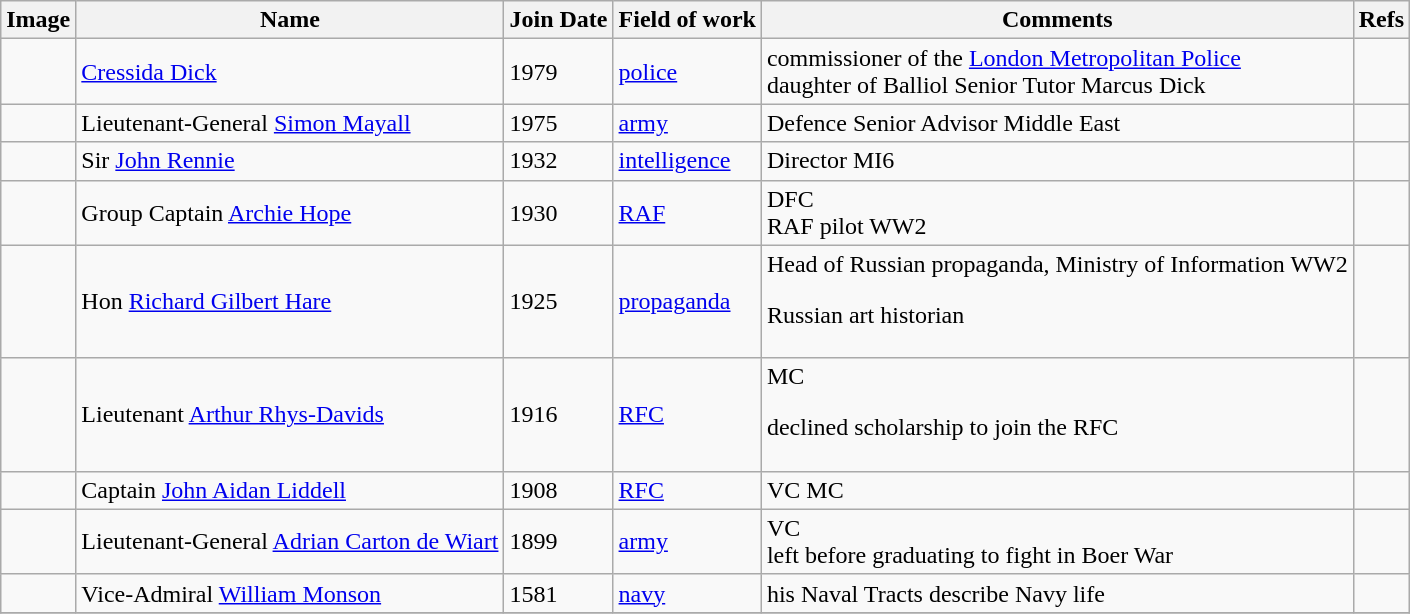<table class="wikitable sortable">
<tr>
<th scope=col>Image</th>
<th scope=col>Name</th>
<th scope=col>Join Date</th>
<th scope=col>Field of work</th>
<th scope=col>Comments</th>
<th scope=col>Refs</th>
</tr>
<tr>
<td></td>
<td><a href='#'>Cressida Dick</a></td>
<td>1979</td>
<td><a href='#'>police</a></td>
<td>commissioner of the <a href='#'>London Metropolitan Police</a><br>daughter of Balliol Senior Tutor Marcus Dick</td>
<td></td>
</tr>
<tr>
<td></td>
<td>Lieutenant-General <a href='#'>Simon Mayall</a></td>
<td>1975</td>
<td><a href='#'>army</a></td>
<td>Defence Senior Advisor Middle East</td>
<td></td>
</tr>
<tr>
<td></td>
<td>Sir <a href='#'>John Rennie</a></td>
<td>1932</td>
<td><a href='#'>intelligence</a></td>
<td>Director MI6</td>
<td></td>
</tr>
<tr>
<td></td>
<td>Group Captain <a href='#'>Archie Hope</a></td>
<td>1930</td>
<td><a href='#'>RAF</a></td>
<td>DFC<br>RAF pilot WW2</td>
<td></td>
</tr>
<tr>
<td></td>
<td>Hon <a href='#'>Richard Gilbert Hare</a></td>
<td>1925</td>
<td><a href='#'>propaganda</a></td>
<td>Head of Russian propaganda, Ministry of Information WW2<p>Russian art historian</p></td>
<td></td>
</tr>
<tr>
<td></td>
<td>Lieutenant <a href='#'>Arthur Rhys-Davids</a></td>
<td>1916</td>
<td><a href='#'>RFC</a></td>
<td>MC <p>declined scholarship to join the RFC</p></td>
<td></td>
</tr>
<tr>
<td></td>
<td>Captain <a href='#'>John Aidan Liddell</a></td>
<td>1908</td>
<td><a href='#'>RFC</a></td>
<td>VC MC</td>
<td></td>
</tr>
<tr>
<td></td>
<td>Lieutenant-General <a href='#'>Adrian Carton de Wiart</a></td>
<td>1899</td>
<td><a href='#'>army</a></td>
<td>VC<br> left before graduating to fight in Boer War</td>
<td></td>
</tr>
<tr>
<td></td>
<td>Vice-Admiral <a href='#'>William Monson</a></td>
<td>1581</td>
<td><a href='#'>navy</a></td>
<td>his Naval Tracts describe Navy life</td>
<td></td>
</tr>
<tr>
</tr>
</table>
